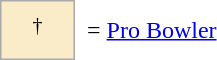<table border=0 cellspacing="0" cellpadding="8">
<tr>
<td style="background-color:#faecc8; border:1px solid #aaaaaa; width:2em;" align=center><sup>†</sup></td>
<td>= <a href='#'>Pro Bowler</a></td>
</tr>
</table>
